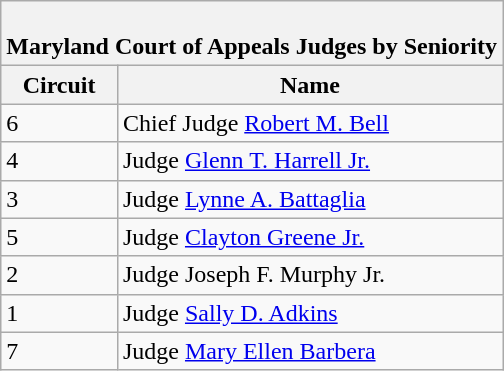<table class=wikitable>
<tr>
<th colspan=2><br><span><strong>Maryland Court of Appeals Judges by Seniority</strong></span></th>
</tr>
<tr>
<th>Circuit</th>
<th>Name</th>
</tr>
<tr>
<td>6</td>
<td>Chief Judge <a href='#'>Robert M. Bell</a></td>
</tr>
<tr>
<td>4</td>
<td>Judge <a href='#'>Glenn T. Harrell Jr.</a></td>
</tr>
<tr>
<td>3</td>
<td>Judge <a href='#'>Lynne A. Battaglia</a></td>
</tr>
<tr>
<td>5</td>
<td>Judge <a href='#'>Clayton Greene Jr.</a></td>
</tr>
<tr>
<td>2</td>
<td>Judge Joseph F. Murphy Jr.</td>
</tr>
<tr>
<td>1</td>
<td>Judge <a href='#'>Sally D. Adkins</a></td>
</tr>
<tr>
<td>7</td>
<td>Judge <a href='#'>Mary Ellen Barbera</a></td>
</tr>
</table>
